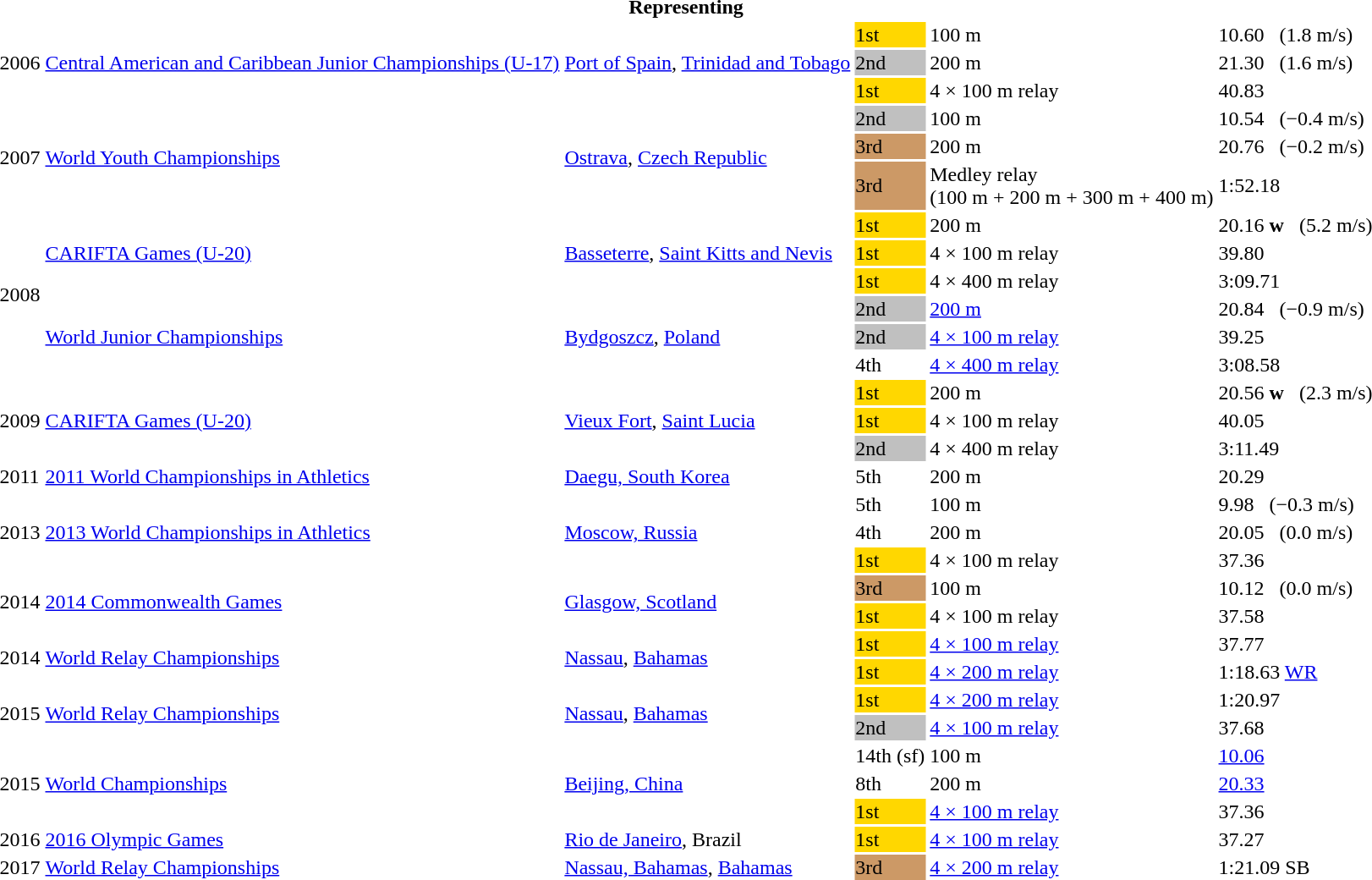<table>
<tr>
<th colspan="6">Representing </th>
</tr>
<tr>
<td rowspan = "3">2006</td>
<td rowspan = "3"><a href='#'>Central American and Caribbean Junior Championships (U-17)</a></td>
<td rowspan = "3"><a href='#'>Port of Spain</a>, <a href='#'>Trinidad and Tobago</a></td>
<td bgcolor=gold>1st</td>
<td>100 m</td>
<td>10.60   (1.8 m/s)</td>
</tr>
<tr>
<td bgcolor=silver>2nd</td>
<td>200 m</td>
<td>21.30   (1.6 m/s)</td>
</tr>
<tr>
<td bgcolor=gold>1st</td>
<td>4 × 100 m relay</td>
<td>40.83</td>
</tr>
<tr>
<td rowspan = "3">2007</td>
<td rowspan = "3"><a href='#'>World Youth Championships</a></td>
<td rowspan = "3"><a href='#'>Ostrava</a>, <a href='#'>Czech Republic</a></td>
<td bgcolor=silver>2nd</td>
<td>100 m</td>
<td>10.54   (−0.4 m/s)</td>
</tr>
<tr>
<td bgcolor=cc9966>3rd</td>
<td>200 m</td>
<td>20.76   (−0.2 m/s)</td>
</tr>
<tr>
<td bgcolor=cc9966>3rd</td>
<td>Medley relay <br> (100 m + 200 m + 300 m + 400 m)</td>
<td>1:52.18</td>
</tr>
<tr>
<td rowspan = "6">2008</td>
<td rowspan = "3"><a href='#'>CARIFTA Games (U-20)</a></td>
<td rowspan = "3"><a href='#'>Basseterre</a>, <a href='#'>Saint Kitts and Nevis</a></td>
<td bgcolor=gold>1st</td>
<td>200 m</td>
<td>20.16 <strong>w</strong>   (5.2 m/s)</td>
</tr>
<tr>
<td bgcolor=gold>1st</td>
<td>4 × 100 m relay</td>
<td>39.80</td>
</tr>
<tr>
<td bgcolor=gold>1st</td>
<td>4 × 400 m relay</td>
<td>3:09.71</td>
</tr>
<tr>
<td rowspan = "3"><a href='#'>World Junior Championships</a></td>
<td rowspan = "3"><a href='#'>Bydgoszcz</a>, <a href='#'>Poland</a></td>
<td bgcolor=silver>2nd</td>
<td><a href='#'>200 m</a></td>
<td>20.84   (−0.9 m/s)</td>
</tr>
<tr>
<td bgcolor=silver>2nd</td>
<td><a href='#'>4 × 100 m relay</a></td>
<td>39.25</td>
</tr>
<tr>
<td>4th</td>
<td><a href='#'>4 × 400 m relay</a></td>
<td>3:08.58</td>
</tr>
<tr>
<td rowspan = "3">2009</td>
<td rowspan = "3"><a href='#'>CARIFTA Games (U-20)</a></td>
<td rowspan = "3"><a href='#'>Vieux Fort</a>, <a href='#'>Saint Lucia</a></td>
<td bgcolor=gold>1st</td>
<td>200 m</td>
<td>20.56 <strong>w</strong>   (2.3 m/s)</td>
</tr>
<tr>
<td bgcolor=gold>1st</td>
<td>4 × 100 m relay</td>
<td>40.05</td>
</tr>
<tr>
<td bgcolor=silver>2nd</td>
<td>4 × 400 m relay</td>
<td>3:11.49</td>
</tr>
<tr>
<td rowspan = "1">2011</td>
<td rowspan = "1"><a href='#'>2011 World Championships in Athletics</a></td>
<td rowspan = "1"><a href='#'>Daegu, South Korea</a></td>
<td bgcolor=white>5th</td>
<td>200 m</td>
<td>20.29</td>
</tr>
<tr>
<td rowspan = "3">2013</td>
<td rowspan = "3"><a href='#'>2013 World Championships in Athletics</a></td>
<td rowspan = "3"><a href='#'>Moscow, Russia</a></td>
<td bgcolor=white>5th</td>
<td>100 m</td>
<td>9.98   (−0.3 m/s)</td>
</tr>
<tr>
<td bgcolor=white>4th</td>
<td>200 m</td>
<td>20.05   (0.0 m/s)</td>
</tr>
<tr>
<td bgcolor=gold>1st</td>
<td>4 × 100 m relay</td>
<td>37.36</td>
</tr>
<tr>
<td rowspan = "2">2014</td>
<td rowspan = "2"><a href='#'>2014 Commonwealth Games</a></td>
<td rowspan = "2"><a href='#'>Glasgow, Scotland</a></td>
<td bgcolor=cc9966>3rd</td>
<td>100 m</td>
<td>10.12   (0.0 m/s)</td>
</tr>
<tr>
<td bgcolor=gold>1st</td>
<td>4 × 100 m relay</td>
<td>37.58</td>
</tr>
<tr>
<td rowspan = "2">2014</td>
<td rowspan = "2"><a href='#'>World Relay Championships</a></td>
<td rowspan = "2"><a href='#'>Nassau</a>, <a href='#'>Bahamas</a></td>
<td bgcolor=gold>1st</td>
<td><a href='#'>4 × 100 m relay</a></td>
<td>37.77</td>
</tr>
<tr>
<td bgcolor=gold>1st</td>
<td><a href='#'>4 × 200 m relay</a></td>
<td>1:18.63 <a href='#'>WR</a></td>
</tr>
<tr>
<td rowspan = "2">2015</td>
<td rowspan = "2"><a href='#'>World Relay Championships</a></td>
<td rowspan = "2"><a href='#'>Nassau</a>, <a href='#'>Bahamas</a></td>
<td bgcolor=gold>1st</td>
<td><a href='#'>4 × 200 m relay</a></td>
<td>1:20.97</td>
</tr>
<tr>
<td bgcolor=silver>2nd</td>
<td><a href='#'>4 × 100 m relay</a></td>
<td>37.68</td>
</tr>
<tr>
<td rowspan = "3">2015</td>
<td rowspan = "3"><a href='#'>World Championships</a></td>
<td rowspan = "3"><a href='#'>Beijing, China</a></td>
<td>14th (sf)</td>
<td>100 m</td>
<td><a href='#'>10.06</a></td>
</tr>
<tr>
<td bgcolor=white>8th</td>
<td>200 m</td>
<td><a href='#'>20.33</a></td>
</tr>
<tr>
<td bgcolor=gold>1st</td>
<td><a href='#'>4 × 100 m relay</a></td>
<td>37.36</td>
</tr>
<tr>
<td rowspan = "1">2016</td>
<td><a href='#'>2016 Olympic Games</a></td>
<td><a href='#'>Rio de Janeiro</a>, Brazil</td>
<td bgcolor=gold>1st</td>
<td><a href='#'>4 × 100 m relay</a></td>
<td>37.27</td>
</tr>
<tr>
<td rowspan = "4">2017</td>
<td><a href='#'>World Relay Championships</a></td>
<td><a href='#'>Nassau, Bahamas</a>, <a href='#'>Bahamas</a></td>
<td bgcolor=cc9966>3rd</td>
<td><a href='#'>4 × 200 m relay</a></td>
<td>1:21.09 SB</td>
</tr>
</table>
